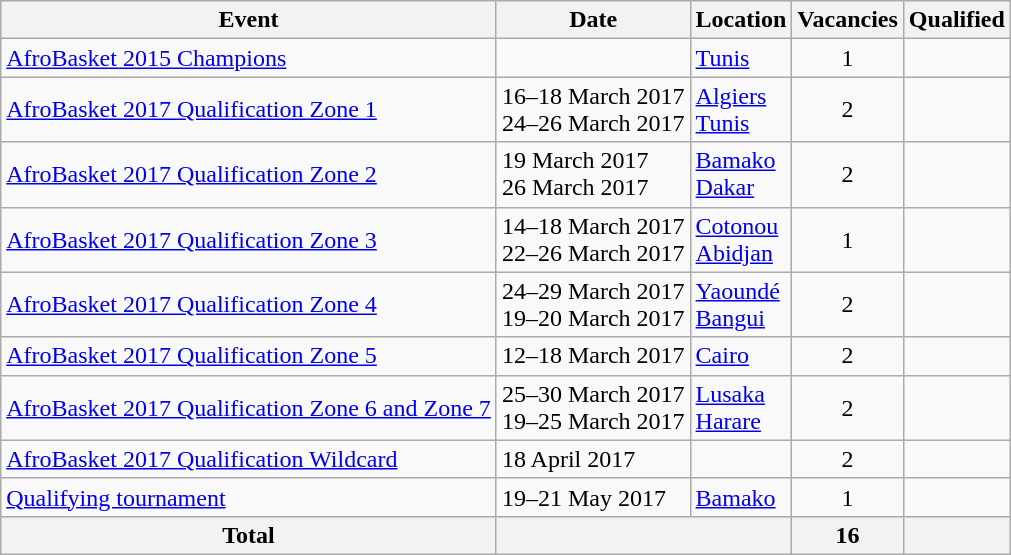<table class="wikitable">
<tr>
<th>Event</th>
<th>Date</th>
<th>Location</th>
<th>Vacancies</th>
<th>Qualified</th>
</tr>
<tr>
<td><a href='#'>AfroBasket 2015 Champions</a></td>
<td></td>
<td> <a href='#'>Tunis</a></td>
<td align=center>1</td>
<td></td>
</tr>
<tr>
<td><a href='#'>AfroBasket 2017 Qualification Zone 1</a></td>
<td>16–18 March 2017<br>24–26 March 2017</td>
<td> <a href='#'>Algiers</a><br> <a href='#'>Tunis</a></td>
<td align=center>2</td>
<td><br></td>
</tr>
<tr>
<td><a href='#'>AfroBasket 2017 Qualification Zone 2</a></td>
<td>19 March 2017<br>26 March 2017</td>
<td> <a href='#'>Bamako</a><br> <a href='#'>Dakar</a></td>
<td align=center>2</td>
<td><br></td>
</tr>
<tr>
<td><a href='#'>AfroBasket 2017 Qualification Zone 3</a></td>
<td>14–18 March 2017<br>22–26 March 2017</td>
<td> <a href='#'>Cotonou</a><br> <a href='#'>Abidjan</a></td>
<td align=center>1</td>
<td></td>
</tr>
<tr>
<td><a href='#'>AfroBasket 2017 Qualification Zone 4</a></td>
<td>24–29 March 2017<br>19–20 March 2017</td>
<td> <a href='#'>Yaoundé</a><br> <a href='#'>Bangui</a></td>
<td align=center>2</td>
<td><br></td>
</tr>
<tr>
<td><a href='#'>AfroBasket 2017 Qualification Zone 5</a></td>
<td>12–18 March 2017</td>
<td> <a href='#'>Cairo</a></td>
<td align=center>2</td>
<td><br></td>
</tr>
<tr>
<td><a href='#'>AfroBasket 2017 Qualification Zone 6 and Zone 7</a></td>
<td>25–30 March 2017<br>19–25 March 2017</td>
<td> <a href='#'>Lusaka</a><br> <a href='#'>Harare</a></td>
<td align=center>2</td>
<td><br><br></td>
</tr>
<tr>
<td><a href='#'>AfroBasket 2017 Qualification Wildcard</a></td>
<td>18 April 2017</td>
<td></td>
<td align=center>2</td>
<td><br></td>
</tr>
<tr>
<td><a href='#'>Qualifying tournament</a></td>
<td>19–21 May 2017</td>
<td> <a href='#'>Bamako</a></td>
<td align=center>1</td>
<td></td>
</tr>
<tr>
<th>Total</th>
<th colspan="2"></th>
<th>16</th>
<th></th>
</tr>
</table>
